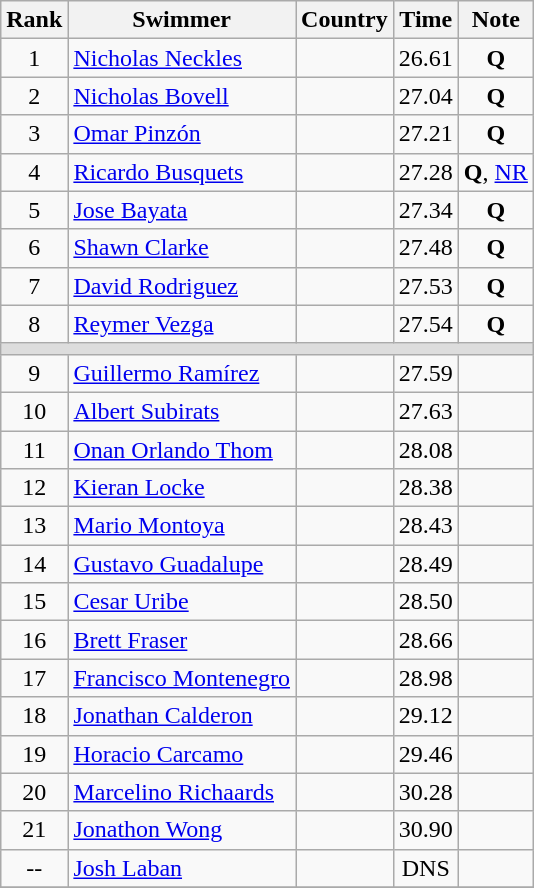<table class="wikitable" style="text-align:center">
<tr>
<th>Rank</th>
<th>Swimmer</th>
<th>Country</th>
<th>Time</th>
<th>Note</th>
</tr>
<tr>
<td>1</td>
<td align=left><a href='#'>Nicholas Neckles</a></td>
<td align=left></td>
<td>26.61</td>
<td><strong>Q</strong></td>
</tr>
<tr>
<td>2</td>
<td align=left><a href='#'>Nicholas Bovell</a></td>
<td align=left></td>
<td>27.04</td>
<td><strong>Q</strong></td>
</tr>
<tr>
<td>3</td>
<td align=left><a href='#'>Omar Pinzón</a></td>
<td align=left></td>
<td>27.21</td>
<td><strong>Q</strong></td>
</tr>
<tr>
<td>4</td>
<td align=left><a href='#'>Ricardo Busquets</a></td>
<td align=left></td>
<td>27.28</td>
<td><strong>Q</strong>, <a href='#'>NR</a></td>
</tr>
<tr>
<td>5</td>
<td align=left><a href='#'>Jose Bayata</a></td>
<td align="left"></td>
<td>27.34</td>
<td><strong>Q</strong></td>
</tr>
<tr>
<td>6</td>
<td align=left><a href='#'>Shawn Clarke</a></td>
<td align="left"></td>
<td>27.48</td>
<td><strong>Q</strong></td>
</tr>
<tr>
<td>7</td>
<td align=left><a href='#'>David Rodriguez</a></td>
<td align="left"></td>
<td>27.53</td>
<td><strong>Q</strong></td>
</tr>
<tr>
<td>8</td>
<td align=left><a href='#'>Reymer Vezga</a></td>
<td align="left"></td>
<td>27.54</td>
<td><strong>Q</strong></td>
</tr>
<tr bgcolor=#DDDDDD>
<td colspan=5></td>
</tr>
<tr>
<td>9</td>
<td align=left><a href='#'>Guillermo Ramírez</a></td>
<td align="left"></td>
<td>27.59</td>
<td></td>
</tr>
<tr>
<td>10</td>
<td align=left><a href='#'>Albert Subirats</a></td>
<td align=left></td>
<td>27.63</td>
<td></td>
</tr>
<tr>
<td>11</td>
<td align=left><a href='#'>Onan Orlando Thom</a></td>
<td align=left></td>
<td>28.08</td>
<td></td>
</tr>
<tr>
<td>12</td>
<td align=left><a href='#'>Kieran Locke</a></td>
<td align=left></td>
<td>28.38</td>
<td></td>
</tr>
<tr>
<td>13</td>
<td align=left><a href='#'>Mario Montoya</a></td>
<td align=left></td>
<td>28.43</td>
<td></td>
</tr>
<tr>
<td>14</td>
<td align=left><a href='#'>Gustavo Guadalupe</a></td>
<td align="left"></td>
<td>28.49</td>
<td></td>
</tr>
<tr>
<td>15</td>
<td align=left><a href='#'>Cesar Uribe</a></td>
<td align="left"></td>
<td>28.50</td>
<td></td>
</tr>
<tr>
<td>16</td>
<td align=left><a href='#'>Brett Fraser</a></td>
<td align=left></td>
<td>28.66</td>
<td></td>
</tr>
<tr>
<td>17</td>
<td align=left><a href='#'>Francisco Montenegro</a></td>
<td align="left"></td>
<td>28.98</td>
<td></td>
</tr>
<tr>
<td>18</td>
<td align=left><a href='#'>Jonathan Calderon</a></td>
<td align="left"></td>
<td>29.12</td>
<td></td>
</tr>
<tr>
<td>19</td>
<td align=left><a href='#'>Horacio Carcamo</a></td>
<td align="left"></td>
<td>29.46</td>
<td></td>
</tr>
<tr>
<td>20</td>
<td align=left><a href='#'>Marcelino Richaards</a></td>
<td align="left"></td>
<td>30.28</td>
<td></td>
</tr>
<tr>
<td>21</td>
<td align=left><a href='#'>Jonathon Wong</a></td>
<td align="left"></td>
<td>30.90</td>
<td></td>
</tr>
<tr>
<td>--</td>
<td align=left><a href='#'>Josh Laban</a></td>
<td align=left></td>
<td>DNS</td>
<td></td>
</tr>
<tr>
</tr>
</table>
